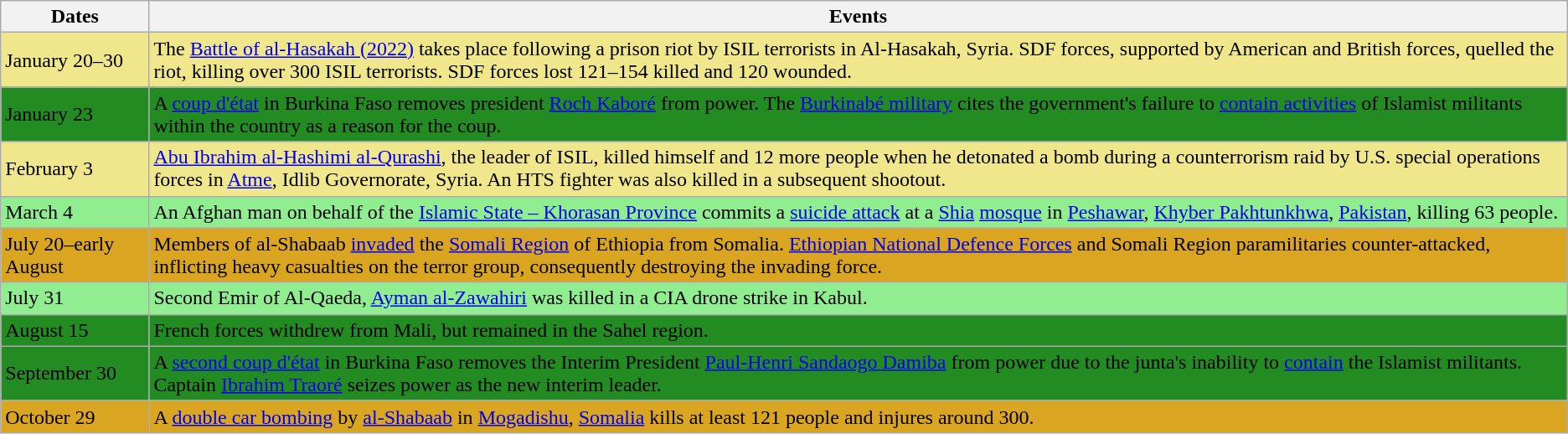<table class="wikitable">
<tr>
<th>Dates</th>
<th>Events</th>
</tr>
<tr style="background:khaki">
<td>January 20–30</td>
<td>The <a href='#'>Battle of al-Hasakah (2022)</a> takes place following a prison riot by ISIL terrorists in Al-Hasakah, Syria. SDF forces, supported by American and British forces, quelled the riot, killing over 300 ISIL terrorists. SDF forces lost 121–154 killed and 120 wounded.</td>
</tr>
<tr style="background:forestgreen;">
<td>January 23</td>
<td>A <a href='#'>coup d'état</a> in Burkina Faso removes president <a href='#'>Roch Kaboré</a> from power. The <a href='#'>Burkinabé military</a> cites the government's failure to <a href='#'>contain activities</a> of Islamist militants within the country as a reason for the coup.</td>
</tr>
<tr style="background:khaki">
<td>February 3</td>
<td><a href='#'>Abu Ibrahim al-Hashimi al-Qurashi</a>, the leader of ISIL, killed himself and 12 more people when he detonated a bomb during a counterrorism raid by U.S. special operations forces in <a href='#'>Atme</a>, Idlib Governorate, Syria. An HTS fighter was also killed in a subsequent shootout.</td>
</tr>
<tr style="background:lightgreen;">
<td>March 4</td>
<td>An Afghan man on behalf of the <a href='#'>Islamic State – Khorasan Province</a> commits a <a href='#'>suicide attack</a> at a <a href='#'>Shia</a> <a href='#'>mosque</a> in <a href='#'>Peshawar</a>, <a href='#'>Khyber Pakhtunkhwa</a>, <a href='#'>Pakistan</a>, killing 63 people.</td>
</tr>
<tr style="background:goldenrod">
<td>July 20–early August</td>
<td>Members of al-Shabaab <a href='#'>invaded</a> the <a href='#'>Somali Region</a> of Ethiopia from Somalia. <a href='#'>Ethiopian National Defence Forces</a> and Somali Region paramilitaries counter-attacked, inflicting heavy casualties on the terror group, consequently destroying the invading force.</td>
</tr>
<tr style="background:lightgreen">
<td>July 31</td>
<td>Second Emir of Al-Qaeda, <a href='#'>Ayman al-Zawahiri</a> was killed in a CIA drone strike in Kabul.</td>
</tr>
<tr style="background:forestgreen">
<td>August 15</td>
<td>French forces withdrew from Mali, but remained in the Sahel region.</td>
</tr>
<tr style="background:forestgreen;">
<td>September 30</td>
<td>A <a href='#'>second coup d'état</a> in Burkina Faso removes the Interim President <a href='#'>Paul-Henri Sandaogo Damiba</a> from power due to the junta's inability to <a href='#'>contain</a> the Islamist militants. Captain <a href='#'>Ibrahim Traoré</a> seizes power as the new interim leader.</td>
</tr>
<tr style="background:goldenrod;">
<td>October 29</td>
<td>A <a href='#'>double car bombing</a> by <a href='#'>al-Shabaab</a> in <a href='#'>Mogadishu</a>, <a href='#'>Somalia</a> kills at least 121 people and injures around 300.</td>
</tr>
</table>
